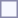<table style="border:1px solid #8888aa; background-color:#f7f8ff; padding:5px; font-size:95%; margin: 0px 12px 12px 0px;">
</table>
